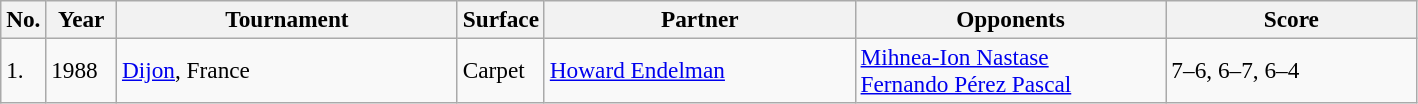<table class="sortable wikitable" style=font-size:97%>
<tr>
<th style="width:20px" class="unsortable">No.</th>
<th style="width:40px">Year</th>
<th style="width:220px">Tournament</th>
<th style="width:50px">Surface</th>
<th style="width:200px">Partner</th>
<th style="width:200px">Opponents</th>
<th style="width:160px" class="unsortable">Score</th>
</tr>
<tr>
<td>1.</td>
<td>1988</td>
<td><a href='#'>Dijon</a>, France</td>
<td>Carpet</td>
<td> <a href='#'>Howard Endelman</a></td>
<td> <a href='#'>Mihnea-Ion Nastase</a><br> <a href='#'>Fernando Pérez Pascal</a></td>
<td>7–6, 6–7, 6–4</td>
</tr>
</table>
